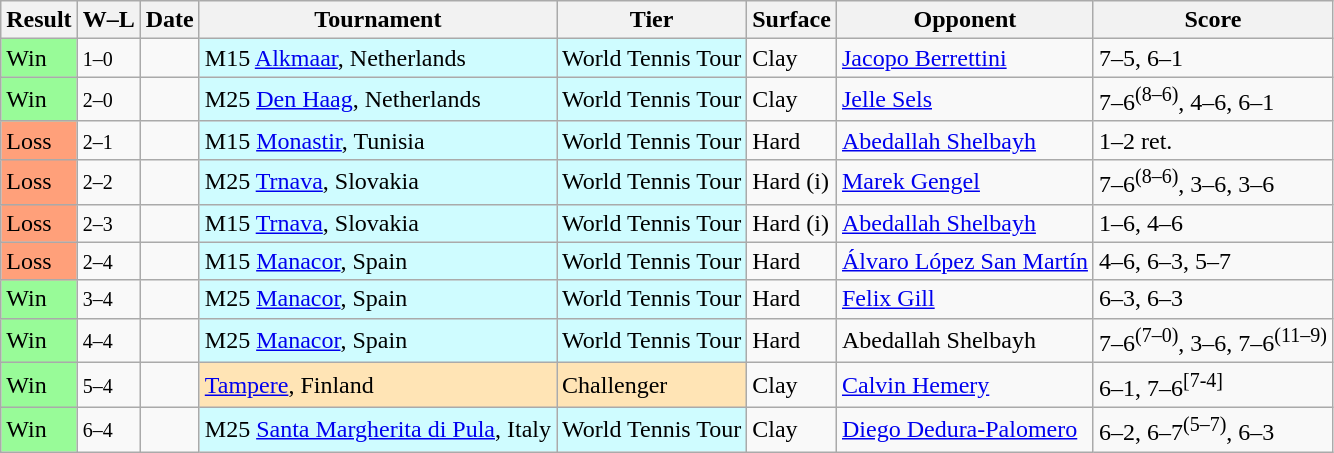<table class="sortable wikitable">
<tr>
<th>Result</th>
<th class="unsortable">W–L</th>
<th>Date</th>
<th>Tournament</th>
<th>Tier</th>
<th>Surface</th>
<th>Opponent</th>
<th class="unsortable">Score</th>
</tr>
<tr>
<td style="background:#98fb98;">Win</td>
<td><small>1–0</small></td>
<td></td>
<td style="background:#cffcff;">M15 <a href='#'>Alkmaar</a>, Netherlands</td>
<td style="background:#cffcff;">World Tennis Tour</td>
<td>Clay</td>
<td> <a href='#'>Jacopo Berrettini</a></td>
<td>7–5, 6–1</td>
</tr>
<tr>
<td style="background:#98fb98;">Win</td>
<td><small>2–0</small></td>
<td></td>
<td style="background:#cffcff;">M25 <a href='#'>Den Haag</a>, Netherlands</td>
<td style="background:#cffcff;">World Tennis Tour</td>
<td>Clay</td>
<td> <a href='#'>Jelle Sels</a></td>
<td>7–6<sup>(8–6)</sup>, 4–6, 6–1</td>
</tr>
<tr>
<td style="background:#ffa07a;">Loss</td>
<td><small>2–1</small></td>
<td></td>
<td style="background:#cffcff;">M15 <a href='#'>Monastir</a>, Tunisia</td>
<td style="background:#cffcff;">World Tennis Tour</td>
<td>Hard</td>
<td> <a href='#'>Abedallah Shelbayh</a></td>
<td>1–2 ret.</td>
</tr>
<tr>
<td style="background:#ffa07a;">Loss</td>
<td><small>2–2</small></td>
<td></td>
<td style="background:#cffcff;">M25 <a href='#'>Trnava</a>, Slovakia</td>
<td style="background:#cffcff;">World Tennis Tour</td>
<td>Hard (i)</td>
<td> <a href='#'>Marek Gengel</a></td>
<td>7–6<sup>(8–6)</sup>, 3–6, 3–6</td>
</tr>
<tr>
<td style="background:#ffa07a;">Loss</td>
<td><small>2–3</small></td>
<td></td>
<td style="background:#cffcff;">M15 <a href='#'>Trnava</a>, Slovakia</td>
<td style="background:#cffcff;">World Tennis Tour</td>
<td>Hard (i)</td>
<td> <a href='#'>Abedallah Shelbayh</a></td>
<td>1–6, 4–6</td>
</tr>
<tr>
<td style="background:#ffa07a;">Loss</td>
<td><small>2–4</small></td>
<td></td>
<td style="background:#cffcff;">M15 <a href='#'>Manacor</a>, Spain</td>
<td style="background:#cffcff;">World Tennis Tour</td>
<td>Hard</td>
<td> <a href='#'>Álvaro López San Martín</a></td>
<td>4–6, 6–3, 5–7</td>
</tr>
<tr>
<td style="background:#98fb98;">Win</td>
<td><small>3–4</small></td>
<td></td>
<td style="background:#cffcff;">M25 <a href='#'>Manacor</a>, Spain</td>
<td style="background:#cffcff;">World Tennis Tour</td>
<td>Hard</td>
<td> <a href='#'>Felix Gill</a></td>
<td>6–3, 6–3</td>
</tr>
<tr>
<td style="background:#98fb98;">Win</td>
<td><small>4–4</small></td>
<td></td>
<td style="background:#cffcff;">M25 <a href='#'>Manacor</a>, Spain</td>
<td style="background:#cffcff;">World Tennis Tour</td>
<td>Hard</td>
<td> Abedallah Shelbayh</td>
<td>7–6<sup>(7–0)</sup>, 3–6, 7–6<sup>(11–9)</sup></td>
</tr>
<tr>
<td bgcolor="98FB98">Win</td>
<td><small>5–4</small></td>
<td><a href='#'></a></td>
<td style="background:moccasin;"><a href='#'>Tampere</a>, Finland</td>
<td style="background:moccasin;">Challenger</td>
<td>Clay</td>
<td> <a href='#'>Calvin Hemery</a></td>
<td>6–1, 7–6<sup>[7-4]</sup></td>
</tr>
<tr>
<td style="background:#98fb98;">Win</td>
<td><small>6–4</small></td>
<td></td>
<td style="background:#cffcff;">M25 <a href='#'>Santa Margherita di Pula</a>, Italy</td>
<td style="background:#cffcff;">World Tennis Tour</td>
<td>Clay</td>
<td> <a href='#'>Diego Dedura-Palomero</a></td>
<td>6–2, 6–7<sup>(5–7)</sup>, 6–3</td>
</tr>
</table>
